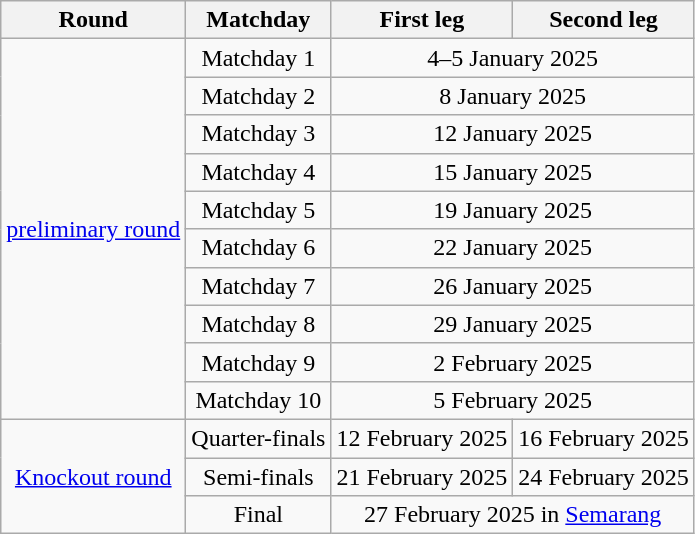<table class="wikitable" style="text-align:center">
<tr>
<th>Round</th>
<th>Matchday</th>
<th>First leg</th>
<th>Second leg</th>
</tr>
<tr>
<td rowspan="10"><a href='#'>preliminary round</a></td>
<td>Matchday 1</td>
<td colspan="2">4–5 January 2025</td>
</tr>
<tr>
<td>Matchday 2</td>
<td colspan="2">8 January 2025</td>
</tr>
<tr>
<td>Matchday 3</td>
<td colspan="2">12 January 2025</td>
</tr>
<tr>
<td>Matchday 4</td>
<td colspan="2">15 January 2025</td>
</tr>
<tr>
<td>Matchday 5</td>
<td colspan="2">19 January 2025</td>
</tr>
<tr>
<td>Matchday 6</td>
<td colspan="2">22 January 2025</td>
</tr>
<tr>
<td>Matchday 7</td>
<td colspan="2">26 January 2025</td>
</tr>
<tr>
<td>Matchday 8</td>
<td colspan="2">29 January 2025</td>
</tr>
<tr>
<td>Matchday 9</td>
<td colspan="2">2 February 2025</td>
</tr>
<tr>
<td>Matchday 10</td>
<td colspan="2">5 February 2025</td>
</tr>
<tr>
<td rowspan="3"><a href='#'>Knockout round</a></td>
<td>Quarter-finals</td>
<td>12 February 2025</td>
<td>16 February 2025</td>
</tr>
<tr>
<td>Semi-finals</td>
<td>21 February 2025</td>
<td>24 February 2025</td>
</tr>
<tr>
<td>Final</td>
<td colspan="2">27 February 2025 in <a href='#'>Semarang</a></td>
</tr>
</table>
